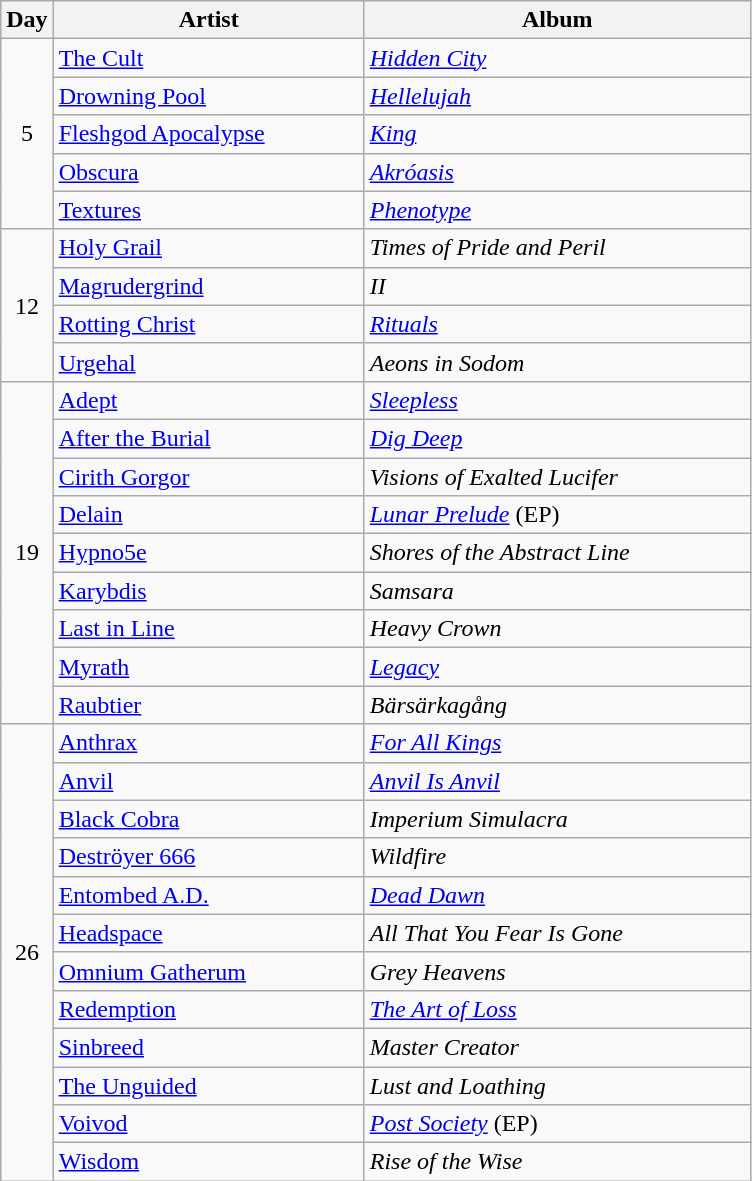<table class="wikitable">
<tr>
<th style="width:20px;">Day</th>
<th style="width:200px;">Artist</th>
<th style="width:250px;">Album</th>
</tr>
<tr>
<td style="text-align:center;" rowspan="5">5</td>
<td><a href='#'>The Cult</a></td>
<td><em><a href='#'>Hidden City</a></em></td>
</tr>
<tr>
<td><a href='#'>Drowning Pool</a></td>
<td><em><a href='#'>Hellelujah</a></em></td>
</tr>
<tr>
<td><a href='#'>Fleshgod Apocalypse</a></td>
<td><em><a href='#'>King</a></em></td>
</tr>
<tr>
<td><a href='#'>Obscura</a></td>
<td><em><a href='#'>Akróasis</a></em></td>
</tr>
<tr>
<td><a href='#'>Textures</a></td>
<td><em><a href='#'>Phenotype</a></em></td>
</tr>
<tr>
<td style="text-align:center;" rowspan="4">12</td>
<td><a href='#'>Holy Grail</a></td>
<td><em>Times of Pride and Peril</em></td>
</tr>
<tr>
<td><a href='#'>Magrudergrind</a></td>
<td><em>II</em></td>
</tr>
<tr>
<td><a href='#'>Rotting Christ</a></td>
<td><em><a href='#'>Rituals</a></em></td>
</tr>
<tr>
<td><a href='#'>Urgehal</a></td>
<td><em>Aeons in Sodom</em></td>
</tr>
<tr>
<td style="text-align:center;" rowspan="9">19</td>
<td><a href='#'>Adept</a></td>
<td><em><a href='#'>Sleepless</a></em></td>
</tr>
<tr>
<td><a href='#'>After the Burial</a></td>
<td><em><a href='#'>Dig Deep</a></em></td>
</tr>
<tr>
<td><a href='#'>Cirith Gorgor</a></td>
<td><em>Visions of Exalted Lucifer</em></td>
</tr>
<tr>
<td><a href='#'>Delain</a></td>
<td><em><a href='#'>Lunar Prelude</a></em> (EP)</td>
</tr>
<tr>
<td><a href='#'>Hypno5e</a></td>
<td><em>Shores of the Abstract Line</em></td>
</tr>
<tr>
<td><a href='#'>Karybdis</a></td>
<td><em>Samsara</em></td>
</tr>
<tr>
<td><a href='#'>Last in Line</a></td>
<td><em>Heavy Crown</em></td>
</tr>
<tr>
<td><a href='#'>Myrath</a></td>
<td><em><a href='#'>Legacy</a></em></td>
</tr>
<tr>
<td><a href='#'>Raubtier</a></td>
<td><em>Bärsärkagång</em></td>
</tr>
<tr>
<td style="text-align:center;" rowspan="12">26</td>
<td><a href='#'>Anthrax</a></td>
<td><em><a href='#'>For All Kings</a></em></td>
</tr>
<tr>
<td><a href='#'>Anvil</a></td>
<td><em><a href='#'>Anvil Is Anvil</a></em></td>
</tr>
<tr>
<td><a href='#'>Black Cobra</a></td>
<td><em>Imperium Simulacra</em></td>
</tr>
<tr>
<td><a href='#'>Deströyer 666</a></td>
<td><em>Wildfire</em></td>
</tr>
<tr>
<td><a href='#'>Entombed A.D.</a></td>
<td><em><a href='#'>Dead Dawn</a></em></td>
</tr>
<tr>
<td><a href='#'>Headspace</a></td>
<td><em>All That You Fear Is Gone</em></td>
</tr>
<tr>
<td><a href='#'>Omnium Gatherum</a></td>
<td><em>Grey Heavens</em></td>
</tr>
<tr>
<td><a href='#'>Redemption</a></td>
<td><em><a href='#'>The Art of Loss</a></em></td>
</tr>
<tr>
<td><a href='#'>Sinbreed</a></td>
<td><em>Master Creator</em></td>
</tr>
<tr>
<td><a href='#'>The Unguided</a></td>
<td><em>Lust and Loathing</em></td>
</tr>
<tr>
<td><a href='#'>Voivod</a></td>
<td><em><a href='#'>Post Society</a></em> (EP)</td>
</tr>
<tr>
<td><a href='#'>Wisdom</a></td>
<td><em>Rise of the Wise</em></td>
</tr>
</table>
